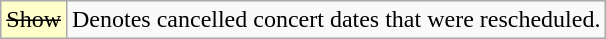<table class="wikitable">
<tr>
<td style="background:#FFFFCC;"><s>Show</s></td>
<td>Denotes cancelled concert dates that were rescheduled.</td>
</tr>
</table>
